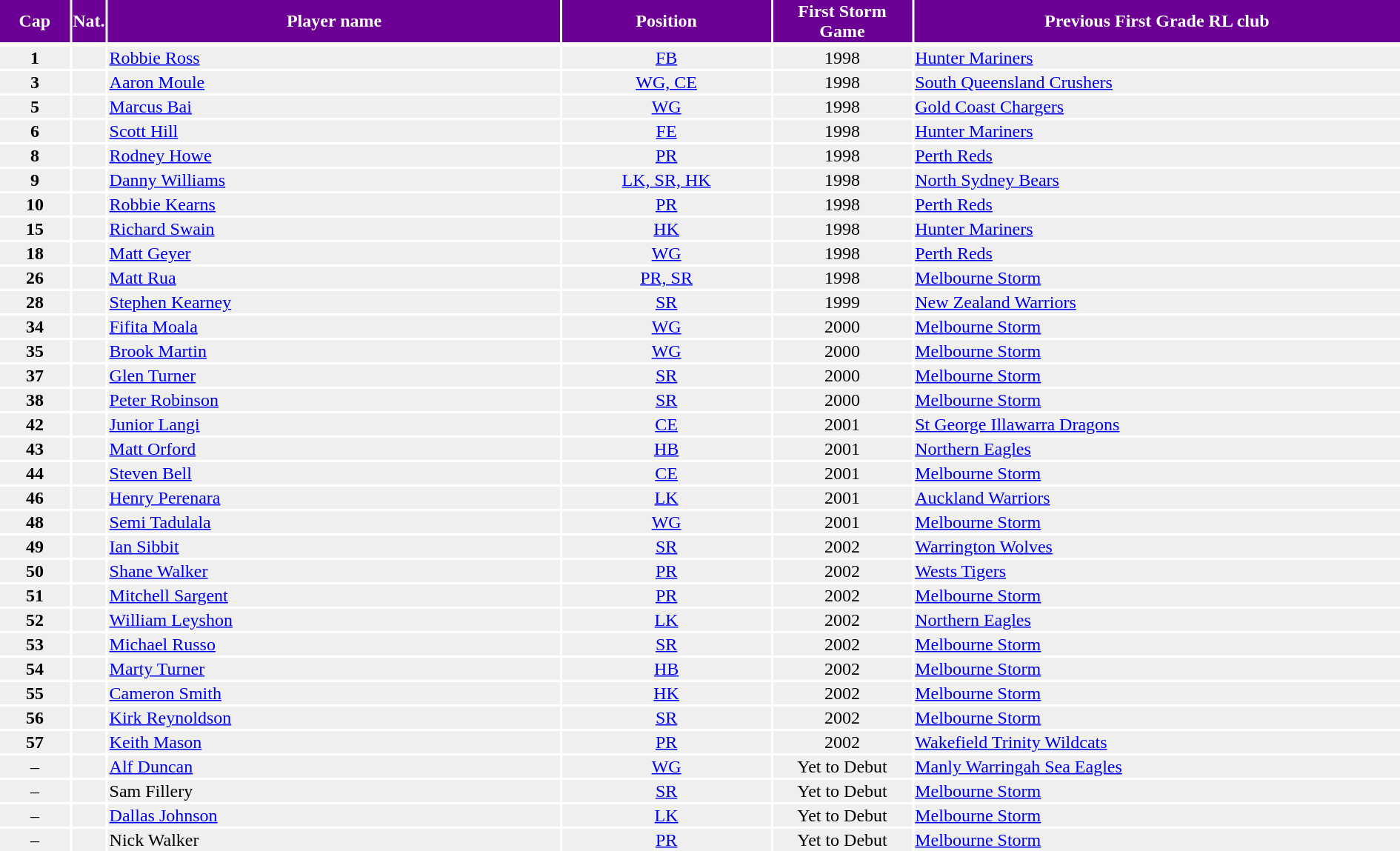<table width=100%>
<tr bgcolor=#6C0094 style="color:#FFFFFF">
<th width=5%>Cap </th>
<th width=1%>Nat.</th>
<th !width=30%>Player name</th>
<th width=15%>Position</th>
<th width=10%>First Storm Game</th>
<th width=35%>Previous First Grade RL club </th>
</tr>
<tr>
</tr>
<tr bgcolor=#EFEFEF>
<td align=center><strong>1</strong></td>
<td align=center></td>
<td><a href='#'>Robbie Ross</a></td>
<td align=center><a href='#'>FB</a></td>
<td align=center>1998</td>
<td> <a href='#'>Hunter Mariners</a></td>
</tr>
<tr bgcolor=#EFEFEF>
<td align=center><strong>3</strong></td>
<td align=center></td>
<td><a href='#'>Aaron Moule</a></td>
<td align=center><a href='#'>WG, CE</a></td>
<td align=center>1998</td>
<td> <a href='#'>South Queensland Crushers</a></td>
</tr>
<tr bgcolor=#EFEFEF>
<td align=center><strong>5</strong></td>
<td align=center></td>
<td><a href='#'>Marcus Bai</a></td>
<td align=center><a href='#'>WG</a></td>
<td align=center>1998</td>
<td> <a href='#'>Gold Coast Chargers</a></td>
</tr>
<tr bgcolor=#EFEFEF>
<td align=center><strong>6</strong></td>
<td align=center></td>
<td><a href='#'>Scott Hill</a></td>
<td align=center><a href='#'>FE</a></td>
<td align=center>1998</td>
<td> <a href='#'>Hunter Mariners</a></td>
</tr>
<tr bgcolor=#EFEFEF>
<td align=center><strong>8</strong></td>
<td align=center></td>
<td><a href='#'>Rodney Howe</a></td>
<td align=center><a href='#'>PR</a></td>
<td align=center>1998</td>
<td> <a href='#'>Perth Reds</a></td>
</tr>
<tr bgcolor=#EFEFEF>
<td align=center><strong>9</strong></td>
<td align=center></td>
<td><a href='#'>Danny Williams</a></td>
<td align=center><a href='#'>LK, SR, HK</a></td>
<td align=center>1998</td>
<td> <a href='#'>North Sydney Bears</a></td>
</tr>
<tr bgcolor=#EFEFEF>
<td align=center><strong>10</strong></td>
<td align=center></td>
<td><a href='#'>Robbie Kearns</a></td>
<td align=center><a href='#'>PR</a></td>
<td align=center>1998</td>
<td> <a href='#'>Perth Reds</a></td>
</tr>
<tr bgcolor=#EFEFEF>
<td align=center><strong>15</strong></td>
<td align=center></td>
<td><a href='#'>Richard Swain</a></td>
<td align=center><a href='#'>HK</a></td>
<td align=center>1998</td>
<td> <a href='#'>Hunter Mariners</a></td>
</tr>
<tr bgcolor=#EFEFEF>
<td align=center><strong>18</strong></td>
<td align=center></td>
<td><a href='#'>Matt Geyer</a></td>
<td align=center><a href='#'>WG</a></td>
<td align=center>1998</td>
<td> <a href='#'>Perth Reds</a></td>
</tr>
<tr bgcolor=#EFEFEF>
<td align=center><strong>26</strong></td>
<td align=center></td>
<td><a href='#'>Matt Rua</a></td>
<td align=center><a href='#'>PR, SR</a></td>
<td align=center>1998</td>
<td> <a href='#'>Melbourne Storm</a></td>
</tr>
<tr bgcolor=#EFEFEF>
<td align=center><strong>28</strong></td>
<td align=center></td>
<td><a href='#'>Stephen Kearney</a></td>
<td align=center><a href='#'>SR</a></td>
<td align=center>1999</td>
<td> <a href='#'>New Zealand Warriors</a></td>
</tr>
<tr bgcolor=#EFEFEF>
<td align=center><strong>34</strong></td>
<td align=center></td>
<td><a href='#'>Fifita Moala</a></td>
<td align=center><a href='#'>WG</a></td>
<td align=center>2000</td>
<td> <a href='#'>Melbourne Storm</a></td>
</tr>
<tr bgcolor=#EFEFEF>
<td align=center><strong>35</strong></td>
<td align=center></td>
<td><a href='#'>Brook Martin</a></td>
<td align=center><a href='#'>WG</a></td>
<td align=center>2000</td>
<td> <a href='#'>Melbourne Storm</a></td>
</tr>
<tr bgcolor=#EFEFEF>
<td align=center><strong>37</strong></td>
<td align=center></td>
<td><a href='#'>Glen Turner</a></td>
<td align=center><a href='#'>SR</a></td>
<td align=center>2000</td>
<td> <a href='#'>Melbourne Storm</a></td>
</tr>
<tr bgcolor=#EFEFEF>
<td align=center><strong>38</strong></td>
<td align=center></td>
<td><a href='#'>Peter Robinson</a></td>
<td align=center><a href='#'>SR</a></td>
<td align=center>2000</td>
<td> <a href='#'>Melbourne Storm</a></td>
</tr>
<tr bgcolor=#EFEFEF>
<td align=center><strong>42</strong></td>
<td align=center></td>
<td><a href='#'>Junior Langi</a></td>
<td align=center><a href='#'>CE</a></td>
<td align=center>2001</td>
<td> <a href='#'>St George Illawarra Dragons</a></td>
</tr>
<tr bgcolor=#EFEFEF>
<td align=center><strong>43</strong></td>
<td align=center></td>
<td><a href='#'>Matt Orford</a></td>
<td align=center><a href='#'>HB</a></td>
<td align=center>2001</td>
<td> <a href='#'>Northern Eagles</a></td>
</tr>
<tr bgcolor=#EFEFEF>
<td align=center><strong>44</strong></td>
<td align=center></td>
<td><a href='#'>Steven Bell</a></td>
<td align=center><a href='#'>CE</a></td>
<td align=center>2001</td>
<td> <a href='#'>Melbourne Storm</a></td>
</tr>
<tr bgcolor=#EFEFEF>
<td align=center><strong>46</strong></td>
<td align=center></td>
<td><a href='#'>Henry Perenara</a></td>
<td align=center><a href='#'>LK</a></td>
<td align=center>2001</td>
<td> <a href='#'>Auckland Warriors</a></td>
</tr>
<tr bgcolor=#EFEFEF>
<td align=center><strong>48</strong></td>
<td align=center></td>
<td><a href='#'>Semi Tadulala</a></td>
<td align=center><a href='#'>WG</a></td>
<td align=center>2001</td>
<td> <a href='#'>Melbourne Storm</a></td>
</tr>
<tr bgcolor=#EFEFEF>
<td align=center><strong>49</strong></td>
<td align=center></td>
<td><a href='#'>Ian Sibbit</a></td>
<td align=center><a href='#'>SR</a></td>
<td align=center>2002</td>
<td> <a href='#'>Warrington Wolves</a></td>
</tr>
<tr bgcolor=#EFEFEF>
<td align=center><strong>50</strong></td>
<td align=center></td>
<td><a href='#'>Shane Walker</a></td>
<td align=center><a href='#'>PR</a></td>
<td align=center>2002</td>
<td> <a href='#'>Wests Tigers</a></td>
</tr>
<tr bgcolor=#EFEFEF>
<td align=center><strong>51</strong></td>
<td align=center></td>
<td><a href='#'>Mitchell Sargent</a></td>
<td align=center><a href='#'>PR</a></td>
<td align=center>2002</td>
<td> <a href='#'>Melbourne Storm</a></td>
</tr>
<tr bgcolor=#EFEFEF>
<td align=center><strong>52</strong></td>
<td align=center></td>
<td><a href='#'>William Leyshon</a></td>
<td align=center><a href='#'>LK</a></td>
<td align=center>2002</td>
<td> <a href='#'>Northern Eagles</a></td>
</tr>
<tr bgcolor=#EFEFEF>
<td align=center><strong>53</strong></td>
<td align=center></td>
<td><a href='#'>Michael Russo</a></td>
<td align=center><a href='#'>SR</a></td>
<td align=center>2002</td>
<td> <a href='#'>Melbourne Storm</a></td>
</tr>
<tr bgcolor=#EFEFEF>
<td align=center><strong>54</strong></td>
<td align=center></td>
<td><a href='#'>Marty Turner</a></td>
<td align=center><a href='#'>HB</a></td>
<td align=center>2002</td>
<td> <a href='#'>Melbourne Storm</a></td>
</tr>
<tr bgcolor=#EFEFEF>
<td align=center><strong>55</strong></td>
<td align=center></td>
<td><a href='#'>Cameron Smith</a></td>
<td align=center><a href='#'>HK</a></td>
<td align=center>2002</td>
<td> <a href='#'>Melbourne Storm</a></td>
</tr>
<tr bgcolor=#EFEFEF>
<td align=center><strong>56</strong></td>
<td align=center></td>
<td><a href='#'>Kirk Reynoldson</a></td>
<td align=center><a href='#'>SR</a></td>
<td align=center>2002</td>
<td> <a href='#'>Melbourne Storm</a></td>
</tr>
<tr bgcolor=#EFEFEF>
<td align=center><strong>57</strong></td>
<td align=center></td>
<td><a href='#'>Keith Mason</a></td>
<td align=center><a href='#'>PR</a></td>
<td align=center>2002</td>
<td> <a href='#'>Wakefield Trinity Wildcats</a></td>
</tr>
<tr bgcolor=#EFEFEF>
<td align=center>–</td>
<td align=center></td>
<td><a href='#'>Alf Duncan</a></td>
<td align=center><a href='#'>WG</a></td>
<td align=center>Yet to Debut</td>
<td> <a href='#'>Manly Warringah Sea Eagles</a></td>
</tr>
<tr bgcolor=#EFEFEF>
<td align=center>–</td>
<td align=center></td>
<td>Sam Fillery</td>
<td align=center><a href='#'>SR</a></td>
<td align=center>Yet to Debut</td>
<td> <a href='#'>Melbourne Storm</a></td>
</tr>
<tr bgcolor=#EFEFEF>
<td align=center>–</td>
<td align=center></td>
<td><a href='#'>Dallas Johnson</a></td>
<td align=center><a href='#'>LK</a></td>
<td align=center>Yet to Debut</td>
<td> <a href='#'>Melbourne Storm</a></td>
</tr>
<tr bgcolor=#EFEFEF>
<td align=center>–</td>
<td align=center></td>
<td>Nick Walker</td>
<td align=center><a href='#'>PR</a></td>
<td align=center>Yet to Debut</td>
<td> <a href='#'>Melbourne Storm</a></td>
</tr>
</table>
